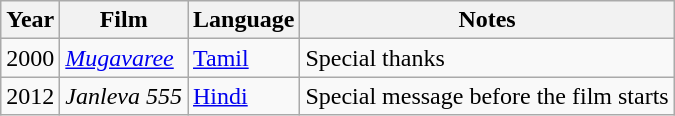<table class="sortable wikitable">
<tr>
<th>Year</th>
<th>Film</th>
<th>Language</th>
<th>Notes</th>
</tr>
<tr>
<td rowspan="1">2000</td>
<td><em><a href='#'>Mugavaree</a></em></td>
<td><a href='#'>Tamil</a></td>
<td>Special thanks</td>
</tr>
<tr>
<td rowspan="1">2012</td>
<td><em>Janleva 555</em></td>
<td><a href='#'>Hindi</a></td>
<td>Special message before the film starts</td>
</tr>
</table>
